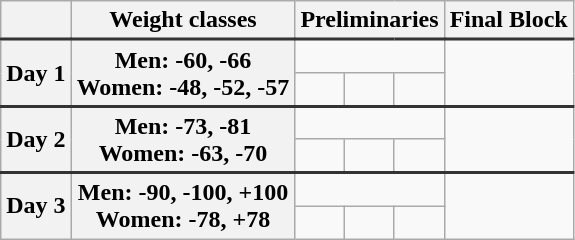<table class=wikitable style="text-align:center;">
<tr>
<th></th>
<th>Weight classes</th>
<th colspan=3>Preliminaries</th>
<th>Final Block</th>
</tr>
<tr style="border-top: 2px solid #333333;">
<th rowspan=2>Day 1</th>
<th rowspan=2>Men: -60, -66 <br> Women: -48, -52, -57</th>
<td colspan=3></td>
<td rowspan=2></td>
</tr>
<tr>
<td></td>
<td></td>
<td></td>
</tr>
<tr style="border-top: 2px solid #333333;">
<th rowspan=2>Day 2</th>
<th rowspan=2>Men: -73, -81<br> Women: -63, -70</th>
<td colspan=3></td>
<td rowspan=2></td>
</tr>
<tr>
<td></td>
<td></td>
<td></td>
</tr>
<tr style="border-top: 2px solid #333333;">
<th rowspan=2>Day 3</th>
<th rowspan=2>Men: -90, -100, +100 <br> Women: -78, +78</th>
<td colspan=3></td>
<td rowspan=2></td>
</tr>
<tr>
<td></td>
<td></td>
<td></td>
</tr>
</table>
